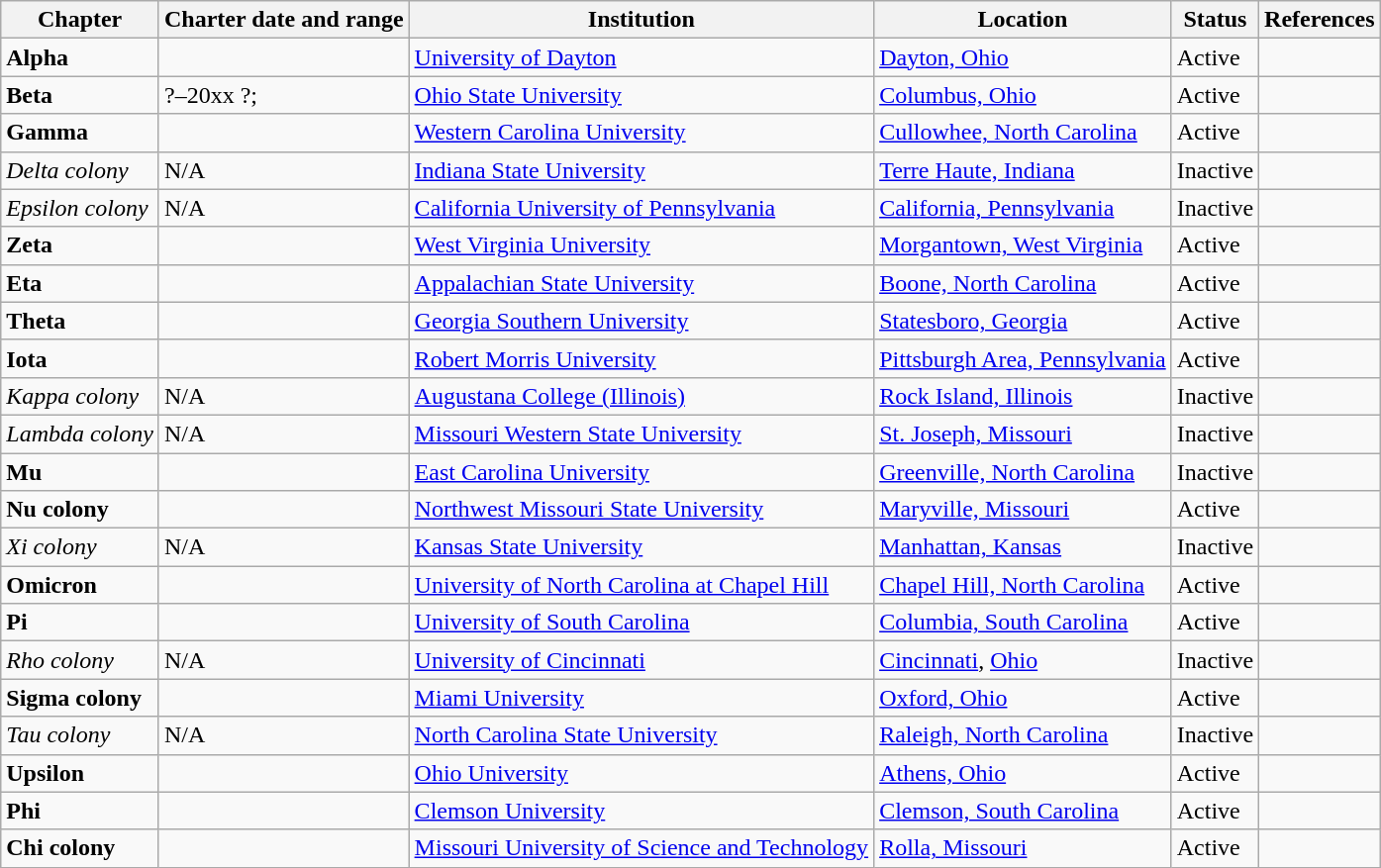<table class="wikitable sortable">
<tr>
<th>Chapter</th>
<th>Charter date and range</th>
<th>Institution</th>
<th>Location</th>
<th>Status</th>
<th>References</th>
</tr>
<tr>
<td><strong>Alpha</strong></td>
<td></td>
<td><a href='#'>University of Dayton</a></td>
<td><a href='#'>Dayton, Ohio</a></td>
<td>Active</td>
<td></td>
</tr>
<tr>
<td><strong>Beta</strong></td>
<td> ?–20xx ?; </td>
<td><a href='#'>Ohio State University</a></td>
<td><a href='#'>Columbus, Ohio</a></td>
<td>Active</td>
<td></td>
</tr>
<tr>
<td><strong>Gamma</strong></td>
<td></td>
<td><a href='#'>Western Carolina University</a></td>
<td><a href='#'>Cullowhee, North Carolina</a></td>
<td>Active</td>
<td></td>
</tr>
<tr>
<td><em>Delta colony</em></td>
<td>N/A</td>
<td><a href='#'>Indiana State University</a></td>
<td><a href='#'>Terre Haute, Indiana</a></td>
<td>Inactive</td>
<td></td>
</tr>
<tr>
<td><em>Epsilon colony</em></td>
<td>N/A</td>
<td><a href='#'>California University of Pennsylvania</a></td>
<td><a href='#'>California, Pennsylvania</a></td>
<td>Inactive</td>
<td></td>
</tr>
<tr>
<td><strong>Zeta</strong></td>
<td></td>
<td><a href='#'>West Virginia University</a></td>
<td><a href='#'>Morgantown, West Virginia</a></td>
<td>Active</td>
<td></td>
</tr>
<tr>
<td><strong>Eta</strong></td>
<td></td>
<td><a href='#'>Appalachian State University</a></td>
<td><a href='#'>Boone, North Carolina</a></td>
<td>Active</td>
<td></td>
</tr>
<tr>
<td><strong>Theta</strong></td>
<td></td>
<td><a href='#'>Georgia Southern University</a></td>
<td><a href='#'>Statesboro, Georgia</a></td>
<td>Active</td>
<td></td>
</tr>
<tr>
<td><strong>Iota</strong></td>
<td></td>
<td><a href='#'>Robert Morris University</a></td>
<td><a href='#'>Pittsburgh Area, Pennsylvania</a></td>
<td>Active</td>
<td></td>
</tr>
<tr>
<td><em>Kappa colony</em></td>
<td>N/A</td>
<td><a href='#'>Augustana College (Illinois)</a></td>
<td><a href='#'>Rock Island, Illinois</a></td>
<td>Inactive</td>
<td></td>
</tr>
<tr>
<td><em>Lambda colony</em></td>
<td>N/A</td>
<td><a href='#'>Missouri Western State University</a></td>
<td><a href='#'>St. Joseph, Missouri</a></td>
<td>Inactive</td>
<td></td>
</tr>
<tr>
<td><strong>Mu</strong></td>
<td></td>
<td><a href='#'>East Carolina University</a></td>
<td><a href='#'>Greenville, North Carolina</a></td>
<td>Inactive</td>
<td></td>
</tr>
<tr>
<td><strong>Nu colony</strong></td>
<td> </td>
<td><a href='#'>Northwest Missouri State University</a></td>
<td><a href='#'>Maryville, Missouri</a></td>
<td>Active</td>
<td></td>
</tr>
<tr>
<td><em>Xi colony</em></td>
<td>N/A</td>
<td><a href='#'>Kansas State University</a></td>
<td><a href='#'>Manhattan, Kansas</a></td>
<td>Inactive</td>
<td></td>
</tr>
<tr>
<td><strong>Omicron</strong></td>
<td></td>
<td><a href='#'>University of North Carolina at Chapel Hill</a></td>
<td><a href='#'>Chapel Hill, North Carolina</a></td>
<td>Active</td>
<td></td>
</tr>
<tr>
<td><strong>Pi</strong></td>
<td></td>
<td><a href='#'>University of South Carolina</a></td>
<td><a href='#'>Columbia, South Carolina</a></td>
<td>Active</td>
<td></td>
</tr>
<tr>
<td><em>Rho colony</em></td>
<td>N/A</td>
<td><a href='#'>University of Cincinnati</a></td>
<td><a href='#'>Cincinnati</a>, <a href='#'>Ohio</a></td>
<td>Inactive</td>
<td></td>
</tr>
<tr>
<td><strong>Sigma colony</strong></td>
<td> </td>
<td><a href='#'>Miami University</a></td>
<td><a href='#'>Oxford, Ohio</a></td>
<td>Active</td>
<td></td>
</tr>
<tr>
<td><em>Tau colony</em></td>
<td>N/A</td>
<td><a href='#'>North Carolina State University</a></td>
<td><a href='#'>Raleigh, North Carolina</a></td>
<td>Inactive</td>
<td></td>
</tr>
<tr>
<td><strong>Upsilon</strong></td>
<td></td>
<td><a href='#'>Ohio University</a></td>
<td><a href='#'>Athens, Ohio</a></td>
<td>Active</td>
<td></td>
</tr>
<tr>
<td><strong>Phi</strong></td>
<td></td>
<td><a href='#'>Clemson University</a></td>
<td><a href='#'>Clemson, South Carolina</a></td>
<td>Active</td>
<td></td>
</tr>
<tr>
<td><strong>Chi colony</strong></td>
<td></td>
<td><a href='#'>Missouri University of Science and Technology</a></td>
<td><a href='#'>Rolla, Missouri</a></td>
<td>Active</td>
<td></td>
</tr>
</table>
